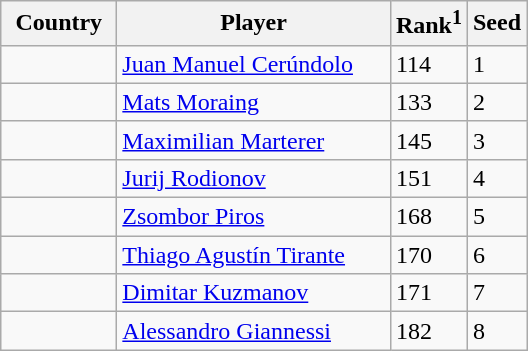<table class="sortable wikitable">
<tr>
<th width="70">Country</th>
<th width="175">Player</th>
<th>Rank<sup>1</sup></th>
<th>Seed</th>
</tr>
<tr>
<td></td>
<td><a href='#'>Juan Manuel Cerúndolo</a></td>
<td>114</td>
<td>1</td>
</tr>
<tr>
<td></td>
<td><a href='#'>Mats Moraing</a></td>
<td>133</td>
<td>2</td>
</tr>
<tr>
<td></td>
<td><a href='#'>Maximilian Marterer</a></td>
<td>145</td>
<td>3</td>
</tr>
<tr>
<td></td>
<td><a href='#'>Jurij Rodionov</a></td>
<td>151</td>
<td>4</td>
</tr>
<tr>
<td></td>
<td><a href='#'>Zsombor Piros</a></td>
<td>168</td>
<td>5</td>
</tr>
<tr>
<td></td>
<td><a href='#'>Thiago Agustín Tirante</a></td>
<td>170</td>
<td>6</td>
</tr>
<tr>
<td></td>
<td><a href='#'>Dimitar Kuzmanov</a></td>
<td>171</td>
<td>7</td>
</tr>
<tr>
<td></td>
<td><a href='#'>Alessandro Giannessi</a></td>
<td>182</td>
<td>8</td>
</tr>
</table>
